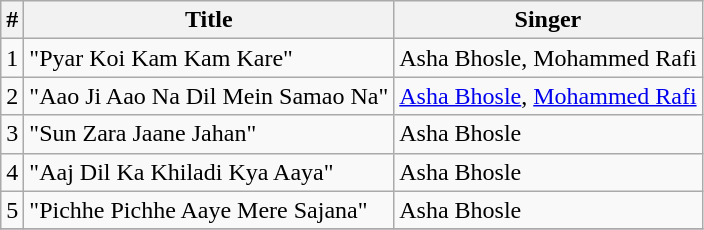<table class="wikitable">
<tr>
<th>#</th>
<th>Title</th>
<th>Singer</th>
</tr>
<tr>
<td>1</td>
<td>"Pyar Koi Kam Kam Kare"</td>
<td>Asha Bhosle, Mohammed Rafi</td>
</tr>
<tr>
<td>2</td>
<td>"Aao Ji Aao Na Dil Mein Samao Na"</td>
<td><a href='#'>Asha Bhosle</a>, <a href='#'>Mohammed Rafi</a></td>
</tr>
<tr>
<td>3</td>
<td>"Sun Zara Jaane Jahan"</td>
<td>Asha Bhosle</td>
</tr>
<tr>
<td>4</td>
<td>"Aaj Dil Ka Khiladi Kya Aaya"</td>
<td>Asha Bhosle</td>
</tr>
<tr>
<td>5</td>
<td>"Pichhe Pichhe Aaye Mere Sajana"</td>
<td>Asha Bhosle</td>
</tr>
<tr>
</tr>
</table>
